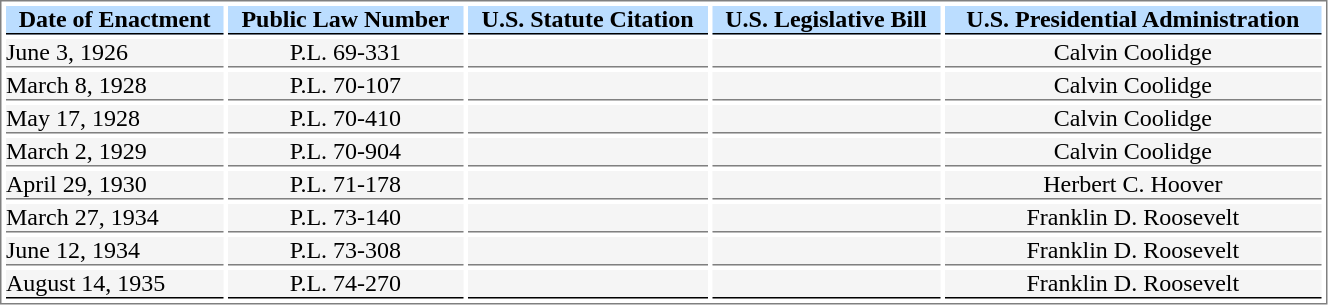<table style="border:1px solid gray; align:left; width:70%" cellspacing=3 cellpadding=0>
<tr style="font-weight:bold; text-align:center; background:#bbddff; color:black;">
<th style=" border-bottom:1.5px solid black">Date of Enactment</th>
<th style=" border-bottom:1.5px solid black">Public Law Number</th>
<th style=" border-bottom:1.5px solid black">U.S. Statute Citation</th>
<th style=" border-bottom:1.5px solid black">U.S. Legislative Bill</th>
<th style=" border-bottom:1.5px solid black">U.S. Presidential Administration</th>
</tr>
<tr>
<td style="border-bottom:1px solid gray; background:#F5F5F5;">June 3, 1926</td>
<td style="border-bottom:1px solid gray; background:#F5F5F5; text-align:center;">P.L. 69-331</td>
<td style="border-bottom:1px solid gray; background:#F5F5F5; text-align:center;"></td>
<td style="border-bottom:1px solid gray; background:#F5F5F5; text-align:center;"></td>
<td style="border-bottom:1px solid gray; background:#F5F5F5; text-align:center;">Calvin Coolidge</td>
</tr>
<tr>
<td style="border-bottom:1px solid gray; background:#F5F5F5;">March 8, 1928</td>
<td style="border-bottom:1px solid gray; background:#F5F5F5; text-align:center;">P.L. 70-107</td>
<td style="border-bottom:1px solid gray; background:#F5F5F5; text-align:center;"></td>
<td style="border-bottom:1px solid gray; background:#F5F5F5; text-align:center;"></td>
<td style="border-bottom:1px solid gray; background:#F5F5F5; text-align:center;">Calvin Coolidge</td>
</tr>
<tr>
<td style="border-bottom:1px solid gray; background:#F5F5F5;">May 17, 1928</td>
<td style="border-bottom:1px solid gray; background:#F5F5F5; text-align:center;">P.L. 70-410</td>
<td style="border-bottom:1px solid gray; background:#F5F5F5; text-align:center;"></td>
<td style="border-bottom:1px solid gray; background:#F5F5F5; text-align:center;"></td>
<td style="border-bottom:1px solid gray; background:#F5F5F5; text-align:center;">Calvin Coolidge</td>
</tr>
<tr>
<td style="border-bottom:1px solid gray; background:#F5F5F5;">March 2, 1929</td>
<td style="border-bottom:1px solid gray; background:#F5F5F5; text-align:center;">P.L. 70-904</td>
<td style="border-bottom:1px solid gray; background:#F5F5F5; text-align:center;"></td>
<td style="border-bottom:1px solid gray; background:#F5F5F5; text-align:center;"></td>
<td style="border-bottom:1px solid gray; background:#F5F5F5; text-align:center;">Calvin Coolidge</td>
</tr>
<tr>
<td style="border-bottom:1px solid gray; background:#F5F5F5;">April 29, 1930</td>
<td style="border-bottom:1px solid gray; background:#F5F5F5; text-align:center;">P.L. 71-178</td>
<td style="border-bottom:1px solid gray; background:#F5F5F5; text-align:center;"></td>
<td style="border-bottom:1px solid gray; background:#F5F5F5; text-align:center;"></td>
<td style="border-bottom:1px solid gray; background:#F5F5F5; text-align:center;">Herbert C. Hoover</td>
</tr>
<tr>
<td style="border-bottom:1px solid gray; background:#F5F5F5;">March 27, 1934</td>
<td style="border-bottom:1px solid gray; background:#F5F5F5; text-align:center;">P.L. 73-140</td>
<td style="border-bottom:1px solid gray; background:#F5F5F5; text-align:center;"></td>
<td style="border-bottom:1px solid gray; background:#F5F5F5; text-align:center;"></td>
<td style="border-bottom:1px solid gray; background:#F5F5F5; text-align:center;">Franklin D. Roosevelt</td>
</tr>
<tr>
<td style="border-bottom:1px solid gray; background:#F5F5F5;">June 12, 1934</td>
<td style="border-bottom:1px solid gray; background:#F5F5F5; text-align:center;">P.L. 73-308</td>
<td style="border-bottom:1px solid gray; background:#F5F5F5; text-align:center;"></td>
<td style="border-bottom:1px solid gray; background:#F5F5F5; text-align:center;"></td>
<td style="border-bottom:1px solid gray; background:#F5F5F5; text-align:center;">Franklin D. Roosevelt</td>
</tr>
<tr>
<td style="border-bottom:1.5px solid black; background:#F5F5F5;">August 14, 1935</td>
<td style="border-bottom:1.5px solid black; background:#F5F5F5; text-align:center;">P.L. 74-270</td>
<td style="border-bottom:1.5px solid black; background:#F5F5F5; text-align:center;"></td>
<td style="border-bottom:1.5px solid black; background:#F5F5F5; text-align:center;"></td>
<td style="border-bottom:1.5px solid black; background:#F5F5F5; text-align:center;">Franklin D. Roosevelt</td>
</tr>
</table>
